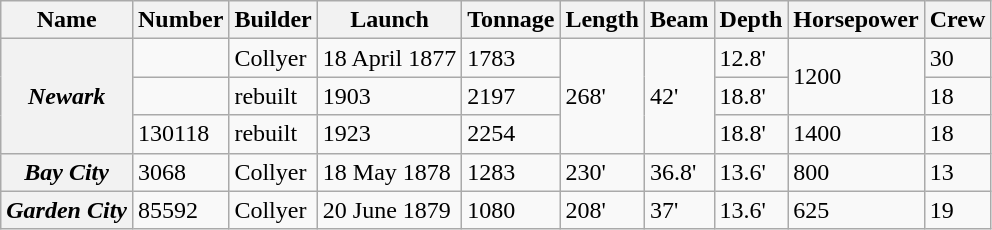<table class="wikitable">
<tr>
<th>Name</th>
<th>Number</th>
<th>Builder</th>
<th>Launch</th>
<th>Tonnage</th>
<th>Length</th>
<th>Beam</th>
<th>Depth</th>
<th>Horsepower</th>
<th>Crew</th>
</tr>
<tr>
<th rowspan=3><em>Newark</em></th>
<td></td>
<td>Collyer</td>
<td>18 April 1877</td>
<td>1783</td>
<td rowspan=3>268'</td>
<td rowspan=3>42'</td>
<td>12.8'</td>
<td rowspan=2>1200</td>
<td>30</td>
</tr>
<tr>
<td></td>
<td>rebuilt</td>
<td>1903</td>
<td>2197</td>
<td>18.8'</td>
<td>18</td>
</tr>
<tr>
<td>130118</td>
<td>rebuilt</td>
<td>1923</td>
<td>2254</td>
<td>18.8'</td>
<td>1400</td>
<td>18</td>
</tr>
<tr>
<th><em>Bay City</em></th>
<td>3068</td>
<td>Collyer</td>
<td>18 May 1878</td>
<td>1283</td>
<td>230'</td>
<td>36.8'</td>
<td>13.6'</td>
<td>800</td>
<td>13</td>
</tr>
<tr>
<th><em>Garden City</em></th>
<td>85592</td>
<td>Collyer</td>
<td>20 June 1879</td>
<td>1080</td>
<td>208'</td>
<td>37'</td>
<td>13.6'</td>
<td>625</td>
<td>19</td>
</tr>
</table>
